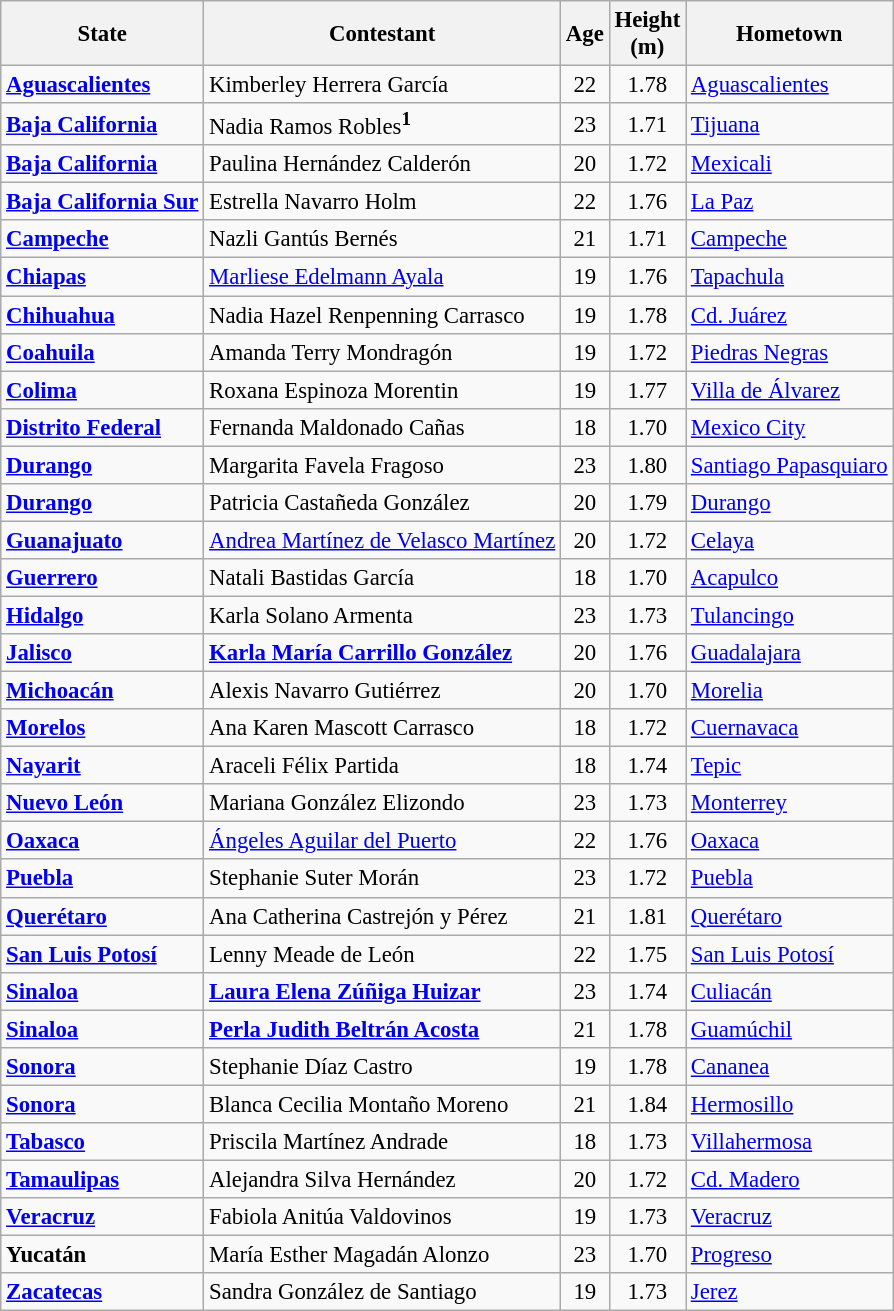<table class="wikitable sortable" style="font-size:95%;">
<tr>
<th>State</th>
<th>Contestant</th>
<th>Age</th>
<th>Height<br> (m)</th>
<th>Hometown</th>
</tr>
<tr>
<td><strong> <a href='#'>Aguascalientes</a></strong></td>
<td>Kimberley Herrera García</td>
<td align="center">22</td>
<td align="center">1.78</td>
<td><a href='#'>Aguascalientes</a></td>
</tr>
<tr>
<td><strong> <a href='#'>Baja California</a></strong></td>
<td>Nadia Ramos Robles<sup><strong>1</strong></sup></td>
<td align="center">23</td>
<td align="center">1.71</td>
<td><a href='#'>Tijuana</a></td>
</tr>
<tr>
<td><strong> <a href='#'>Baja California</a></strong></td>
<td>Paulina Hernández Calderón</td>
<td align="center">20</td>
<td align="center">1.72</td>
<td><a href='#'>Mexicali</a></td>
</tr>
<tr>
<td><strong> <a href='#'>Baja California Sur</a></strong></td>
<td>Estrella Navarro Holm</td>
<td align="center">22</td>
<td align="center">1.76</td>
<td><a href='#'>La Paz</a></td>
</tr>
<tr>
<td><strong> <a href='#'>Campeche</a></strong></td>
<td>Nazli Gantús Bernés</td>
<td align="center">21</td>
<td align="center">1.71</td>
<td><a href='#'>Campeche</a></td>
</tr>
<tr>
<td><strong> <a href='#'>Chiapas</a></strong></td>
<td><a href='#'>Marliese Edelmann Ayala</a></td>
<td align="center">19</td>
<td align="center">1.76</td>
<td><a href='#'>Tapachula</a></td>
</tr>
<tr>
<td><strong> <a href='#'>Chihuahua</a></strong></td>
<td>Nadia Hazel Renpenning Carrasco</td>
<td align="center">19</td>
<td align="center">1.78</td>
<td><a href='#'>Cd. Juárez</a></td>
</tr>
<tr>
<td><strong> <a href='#'>Coahuila</a></strong></td>
<td>Amanda Terry Mondragón</td>
<td align="center">19</td>
<td align="center">1.72</td>
<td><a href='#'>Piedras Negras</a></td>
</tr>
<tr>
<td><strong> <a href='#'>Colima</a></strong></td>
<td>Roxana Espinoza Morentin</td>
<td align="center">19</td>
<td align="center">1.77</td>
<td><a href='#'>Villa de Álvarez</a></td>
</tr>
<tr>
<td><strong> <a href='#'>Distrito Federal</a></strong></td>
<td>Fernanda Maldonado Cañas</td>
<td align="center">18</td>
<td align="center">1.70</td>
<td><a href='#'>Mexico City</a></td>
</tr>
<tr>
<td><strong> <a href='#'>Durango</a></strong></td>
<td>Margarita Favela Fragoso</td>
<td align="center">23</td>
<td align="center">1.80</td>
<td><a href='#'>Santiago Papasquiaro</a></td>
</tr>
<tr>
<td><strong> <a href='#'>Durango</a></strong></td>
<td>Patricia Castañeda González</td>
<td align="center">20</td>
<td align="center">1.79</td>
<td><a href='#'>Durango</a></td>
</tr>
<tr>
<td><strong> <a href='#'>Guanajuato</a></strong></td>
<td><a href='#'>Andrea Martínez de Velasco Martínez</a></td>
<td align="center">20</td>
<td align="center">1.72</td>
<td><a href='#'>Celaya</a></td>
</tr>
<tr>
<td><strong> <a href='#'>Guerrero</a></strong></td>
<td>Natali Bastidas García</td>
<td align="center">18</td>
<td align="center">1.70</td>
<td><a href='#'>Acapulco</a></td>
</tr>
<tr>
<td><strong> <a href='#'>Hidalgo</a></strong></td>
<td>Karla Solano Armenta</td>
<td align="center">23</td>
<td align="center">1.73</td>
<td><a href='#'>Tulancingo</a></td>
</tr>
<tr>
<td><strong> <a href='#'>Jalisco</a></strong></td>
<td><strong><a href='#'>Karla María Carrillo González</a></strong></td>
<td align="center">20</td>
<td align="center">1.76</td>
<td><a href='#'>Guadalajara</a></td>
</tr>
<tr>
<td><strong> <a href='#'>Michoacán</a></strong></td>
<td>Alexis Navarro Gutiérrez</td>
<td align="center">20</td>
<td align="center">1.70</td>
<td><a href='#'>Morelia</a></td>
</tr>
<tr>
<td><strong> <a href='#'>Morelos</a></strong></td>
<td>Ana Karen Mascott Carrasco</td>
<td align="center">18</td>
<td align="center">1.72</td>
<td><a href='#'>Cuernavaca</a></td>
</tr>
<tr>
<td><strong> <a href='#'>Nayarit</a></strong></td>
<td>Araceli Félix Partida</td>
<td align="center">18</td>
<td align="center">1.74</td>
<td><a href='#'>Tepic</a></td>
</tr>
<tr>
<td><strong> <a href='#'>Nuevo León</a></strong></td>
<td>Mariana González Elizondo</td>
<td align="center">23</td>
<td align="center">1.73</td>
<td><a href='#'>Monterrey</a></td>
</tr>
<tr>
<td><strong> <a href='#'>Oaxaca</a></strong></td>
<td><a href='#'>Ángeles Aguilar del Puerto</a></td>
<td align="center">22</td>
<td align="center">1.76</td>
<td><a href='#'>Oaxaca</a></td>
</tr>
<tr>
<td><strong> <a href='#'>Puebla</a></strong></td>
<td>Stephanie Suter Morán</td>
<td align="center">23</td>
<td align="center">1.72</td>
<td><a href='#'>Puebla</a></td>
</tr>
<tr>
<td><strong> <a href='#'>Querétaro</a></strong></td>
<td>Ana Catherina Castrejón y Pérez</td>
<td align="center">21</td>
<td align="center">1.81</td>
<td><a href='#'>Querétaro</a></td>
</tr>
<tr>
<td><strong> <a href='#'>San Luis Potosí</a></strong></td>
<td>Lenny Meade de León</td>
<td align="center">22</td>
<td align="center">1.75</td>
<td><a href='#'>San Luis Potosí</a></td>
</tr>
<tr>
<td><strong> <a href='#'>Sinaloa</a></strong></td>
<td><strong><a href='#'>Laura Elena Zúñiga Huizar</a></strong></td>
<td align="center">23</td>
<td align="center">1.74</td>
<td><a href='#'>Culiacán</a></td>
</tr>
<tr>
<td><strong> <a href='#'>Sinaloa</a></strong></td>
<td><strong><a href='#'>Perla Judith Beltrán Acosta</a></strong></td>
<td align="center">21</td>
<td align="center">1.78</td>
<td><a href='#'>Guamúchil</a></td>
</tr>
<tr>
<td><strong> <a href='#'>Sonora</a></strong></td>
<td>Stephanie Díaz Castro</td>
<td align="center">19</td>
<td align="center">1.78</td>
<td><a href='#'>Cananea</a></td>
</tr>
<tr>
<td><strong> <a href='#'>Sonora</a></strong></td>
<td>Blanca Cecilia Montaño Moreno</td>
<td align="center">21</td>
<td align="center">1.84</td>
<td><a href='#'>Hermosillo</a></td>
</tr>
<tr>
<td><strong> <a href='#'>Tabasco</a></strong></td>
<td>Priscila Martínez Andrade</td>
<td align="center">18</td>
<td align="center">1.73</td>
<td><a href='#'>Villahermosa</a></td>
</tr>
<tr>
<td><strong> <a href='#'>Tamaulipas</a></strong></td>
<td>Alejandra Silva Hernández</td>
<td align="center">20</td>
<td align="center">1.72</td>
<td><a href='#'>Cd. Madero</a></td>
</tr>
<tr>
<td><strong> <a href='#'>Veracruz</a></strong></td>
<td>Fabiola Anitúa Valdovinos</td>
<td align="center">19</td>
<td align="center">1.73</td>
<td><a href='#'>Veracruz</a></td>
</tr>
<tr>
<td><strong> Yucatán</strong></td>
<td>María Esther Magadán Alonzo</td>
<td align="center">23</td>
<td align="center">1.70</td>
<td><a href='#'>Progreso</a></td>
</tr>
<tr>
<td><strong> <a href='#'>Zacatecas</a></strong></td>
<td>Sandra González de Santiago</td>
<td align="center">19</td>
<td align="center">1.73</td>
<td><a href='#'>Jerez</a></td>
</tr>
</table>
